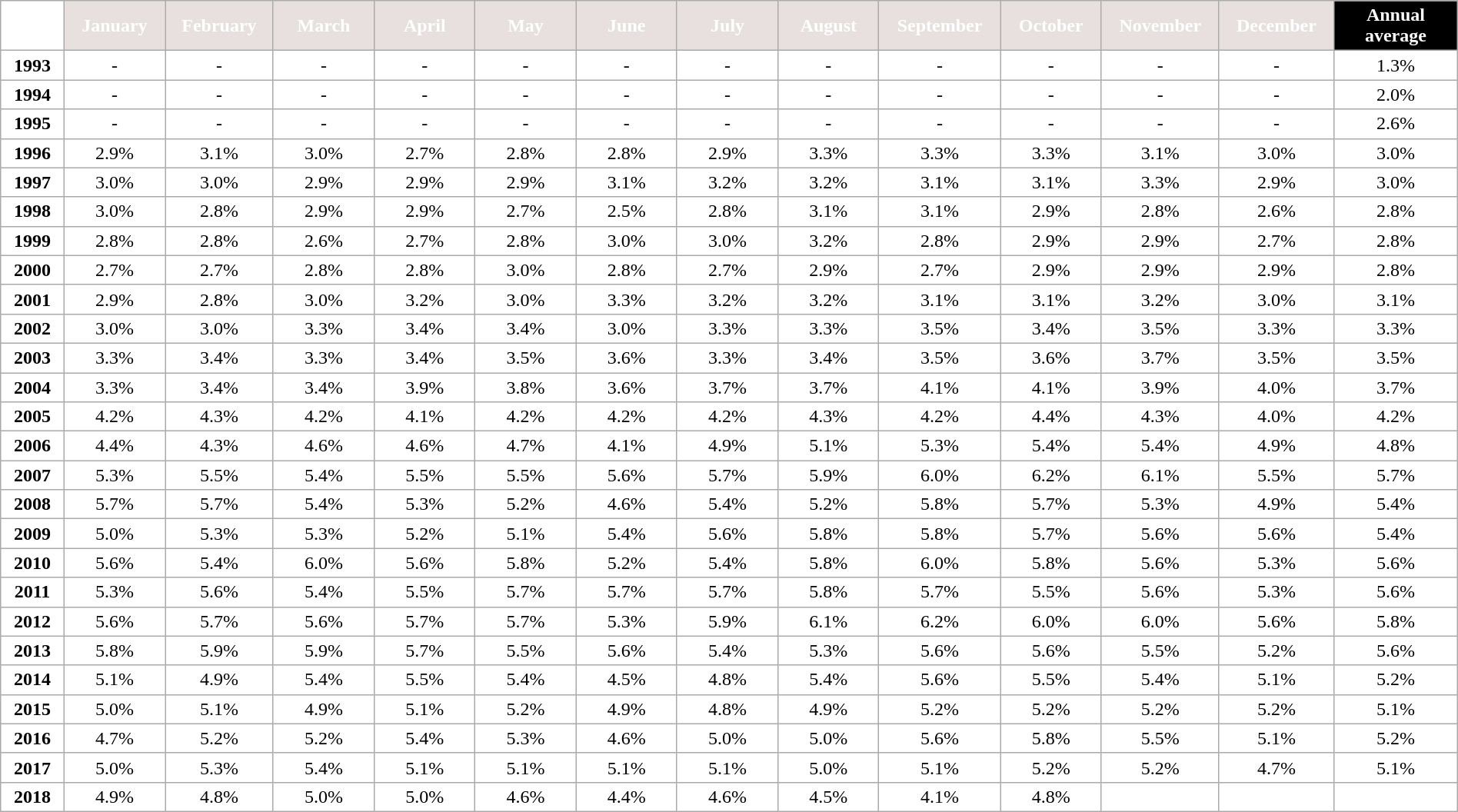<table class="wikitable" style="width:100%; margin:auto; background:#ffffff;">
<tr>
<th style="background:#FFFFFF; color:#FFFFFF;" width="35px"></th>
<th style="background:#E7E0DE; color:#FFFFFF;" width="60px">January</th>
<th style="background:#E7E0DE; color:#FFFFFF;" width="60px">February</th>
<th style="background:#E7E0DE; color:#FFFFFF;" width="60px">March</th>
<th style="background:#E7E0DE; color:#FFFFFF;" width="60px">April</th>
<th style="background:#E7E0DE; color:#FFFFFF;" width="60px">May</th>
<th style="background:#E7E0DE; color:#FFFFFF;" width="60px">June</th>
<th style="background:#E7E0DE; color:#FFFFFF;" width="60px">July</th>
<th style="background:#E7E0DE; color:#FFFFFF;" width="60px">August</th>
<th style="background:#E7E0DE; color:#FFFFFF;" width="60px">September</th>
<th style="background:#E7E0DE; color:#FFFFFF;" width="60px">October</th>
<th style="background:#E7E0DE; color:#FFFFFF;" width="60px">November</th>
<th style="background:#E7E0DE; color:#FFFFFF;" width="60px">December</th>
<th style="background:#000000; color:#FFFFFF;" width="75px">Annual average</th>
</tr>
<tr align="center">
<td><strong>1993</strong></td>
<td>-</td>
<td>-</td>
<td>-</td>
<td>-</td>
<td>-</td>
<td>-</td>
<td>-</td>
<td>-</td>
<td>-</td>
<td>-</td>
<td>-</td>
<td>-</td>
<td>1.3%</td>
</tr>
<tr align="center">
<td><strong>1994</strong></td>
<td>-</td>
<td>-</td>
<td>-</td>
<td>-</td>
<td>-</td>
<td>-</td>
<td>-</td>
<td>-</td>
<td>-</td>
<td>-</td>
<td>-</td>
<td>-</td>
<td> 2.0%</td>
</tr>
<tr align="center">
<td><strong>1995</strong></td>
<td>-</td>
<td>-</td>
<td>-</td>
<td>-</td>
<td>-</td>
<td>-</td>
<td>-</td>
<td>-</td>
<td>-</td>
<td>-</td>
<td>-</td>
<td>-</td>
<td> 2.6%</td>
</tr>
<tr align="center">
<td><strong>1996</strong></td>
<td>2.9%</td>
<td>3.1%</td>
<td>3.0%</td>
<td>2.7%</td>
<td>2.8%</td>
<td>2.8%</td>
<td>2.9%</td>
<td>3.3%</td>
<td>3.3%</td>
<td>3.3%</td>
<td>3.1%</td>
<td>3.0%</td>
<td> 3.0%</td>
</tr>
<tr align="center">
<td><strong>1997</strong></td>
<td>3.0%</td>
<td>3.0%</td>
<td>2.9%</td>
<td>2.9%</td>
<td>2.9%</td>
<td>3.1%</td>
<td>3.2%</td>
<td>3.2%</td>
<td>3.1%</td>
<td>3.1%</td>
<td>3.3%</td>
<td>2.9%</td>
<td>3.0%</td>
</tr>
<tr align="center">
<td><strong>1998</strong></td>
<td>3.0%</td>
<td>2.8%</td>
<td>2.9%</td>
<td>2.9%</td>
<td>2.7%</td>
<td>2.5%</td>
<td>2.8%</td>
<td>3.1%</td>
<td>3.1%</td>
<td>2.9%</td>
<td>2.8%</td>
<td>2.6%</td>
<td> 2.8%</td>
</tr>
<tr align="center">
<td><strong>1999</strong></td>
<td>2.8%</td>
<td>2.8%</td>
<td>2.6%</td>
<td>2.7%</td>
<td>2.8%</td>
<td>3.0%</td>
<td>3.0%</td>
<td>3.2%</td>
<td>2.8%</td>
<td>2.9%</td>
<td>2.9%</td>
<td>2.7%</td>
<td>2.8%</td>
</tr>
<tr align="center">
<td><strong>2000</strong></td>
<td>2.7%</td>
<td>2.7%</td>
<td>2.8%</td>
<td>2.8%</td>
<td>3.0%</td>
<td>2.8%</td>
<td>2.7%</td>
<td>2.9%</td>
<td>2.7%</td>
<td>2.9%</td>
<td>2.9%</td>
<td>2.9%</td>
<td>2.8%</td>
</tr>
<tr align="center">
<td><strong>2001</strong></td>
<td>2.9%</td>
<td>2.8%</td>
<td>3.0%</td>
<td>3.2%</td>
<td>3.0%</td>
<td>3.3%</td>
<td>3.2%</td>
<td>3.2%</td>
<td>3.1%</td>
<td>3.1%</td>
<td>3.2%</td>
<td>3.0%</td>
<td> 3.1%</td>
</tr>
<tr align="center">
<td><strong>2002</strong></td>
<td>3.0%</td>
<td>3.0%</td>
<td>3.3%</td>
<td>3.4%</td>
<td>3.4%</td>
<td>3.0%</td>
<td>3.3%</td>
<td>3.3%</td>
<td>3.5%</td>
<td>3.4%</td>
<td>3.5%</td>
<td>3.3%</td>
<td> 3.3%</td>
</tr>
<tr align="center">
<td><strong>2003</strong></td>
<td>3.3%</td>
<td>3.4%</td>
<td>3.3%</td>
<td>3.4%</td>
<td>3.5%</td>
<td>3.6%</td>
<td>3.3%</td>
<td>3.4%</td>
<td>3.5%</td>
<td>3.6%</td>
<td>3.7%</td>
<td>3.5%</td>
<td> 3.5%</td>
</tr>
<tr align="center">
<td><strong>2004</strong></td>
<td>3.3%</td>
<td>3.4%</td>
<td>3.4%</td>
<td>3.9%</td>
<td>3.8%</td>
<td>3.6%</td>
<td>3.7%</td>
<td>3.7%</td>
<td>4.1%</td>
<td>4.1%</td>
<td>3.9%</td>
<td>4.0%</td>
<td> 3.7%</td>
</tr>
<tr align="center">
<td><strong>2005</strong></td>
<td>4.2%</td>
<td>4.3%</td>
<td>4.2%</td>
<td>4.1%</td>
<td>4.2%</td>
<td>4.2%</td>
<td>4.2%</td>
<td>4.3%</td>
<td>4.2%</td>
<td>4.4%</td>
<td>4.3%</td>
<td>4.0%</td>
<td> 4.2%</td>
</tr>
<tr align="center">
<td><strong>2006</strong></td>
<td>4.4%</td>
<td>4.3%</td>
<td>4.6%</td>
<td>4.6%</td>
<td>4.7%</td>
<td>4.1%</td>
<td>4.9%</td>
<td>5.1%</td>
<td>5.3%</td>
<td>5.4%</td>
<td>5.4%</td>
<td>4.9%</td>
<td> 4.8%</td>
</tr>
<tr align="center">
<td><strong>2007</strong></td>
<td>5.3%</td>
<td>5.5%</td>
<td>5.4%</td>
<td>5.5%</td>
<td>5.5%</td>
<td>5.6%</td>
<td>5.7%</td>
<td>5.9%</td>
<td>6.0%</td>
<td>6.2%</td>
<td>6.1%</td>
<td>5.5%</td>
<td> 5.7%</td>
</tr>
<tr align="center">
<td><strong>2008</strong></td>
<td>5.7%</td>
<td>5.7%</td>
<td>5.4%</td>
<td>5.3%</td>
<td>5.2%</td>
<td>4.6%</td>
<td>5.4%</td>
<td>5.2%</td>
<td>5.8%</td>
<td>5.7%</td>
<td>5.3%</td>
<td>4.9%</td>
<td> 5.4%</td>
</tr>
<tr align="center">
<td><strong>2009</strong></td>
<td>5.0%</td>
<td>5.3%</td>
<td>5.3%</td>
<td>5.2%</td>
<td>5.1%</td>
<td>5.4%</td>
<td>5.6%</td>
<td>5.8%</td>
<td>5.8%</td>
<td>5.7%</td>
<td>5.6%</td>
<td>5.6%</td>
<td>5.4%</td>
</tr>
<tr align="center">
<td><strong>2010</strong></td>
<td>5.6%</td>
<td>5.4%</td>
<td>6.0%</td>
<td>5.6%</td>
<td>5.8%</td>
<td>5.2%</td>
<td>5.4%</td>
<td>5.8%</td>
<td>6.0%</td>
<td>5.8%</td>
<td>5.6%</td>
<td>5.3%</td>
<td> 5.6%</td>
</tr>
<tr align="center">
<td><strong>2011</strong></td>
<td>5.3%</td>
<td>5.6%</td>
<td>5.4%</td>
<td>5.5%</td>
<td>5.7%</td>
<td>5.7%</td>
<td>5.7%</td>
<td>5.8%</td>
<td>5.7%</td>
<td>5.5%</td>
<td>5.6%</td>
<td>5.3%</td>
<td>5.6%</td>
</tr>
<tr align="center">
<td><strong>2012</strong></td>
<td>5.6%</td>
<td>5.7%</td>
<td>5.6%</td>
<td>5.7%</td>
<td>5.7%</td>
<td>5.3%</td>
<td>5.9%</td>
<td>6.1%</td>
<td>6.2%</td>
<td>6.0%</td>
<td>6.0%</td>
<td>5.6%</td>
<td> 5.8%</td>
</tr>
<tr align="center">
<td><strong>2013</strong></td>
<td>5.8%</td>
<td>5.9%</td>
<td>5.9%</td>
<td>5.7%</td>
<td>5.5%</td>
<td>5.6%</td>
<td>5.4%</td>
<td>5.3%</td>
<td>5.6%</td>
<td>5.6%</td>
<td>5.5%</td>
<td>5.2%</td>
<td> 5.6%</td>
</tr>
<tr align="center">
<td><strong>2014</strong></td>
<td>5.1%</td>
<td>4.9%</td>
<td>5.4%</td>
<td>5.5%</td>
<td>5.4%</td>
<td>4.5%</td>
<td>4.8%</td>
<td>5.4%</td>
<td>5.6%</td>
<td>5.5%</td>
<td>5.4%</td>
<td>5.1%</td>
<td> 5.2%</td>
</tr>
<tr align="center">
<td><strong>2015</strong></td>
<td>5.0%</td>
<td>5.1%</td>
<td>4.9%</td>
<td>5.1%</td>
<td>5.2%</td>
<td>4.9%</td>
<td>4.8%</td>
<td>4.9%</td>
<td>5.2%</td>
<td>5.2%</td>
<td>5.2%</td>
<td>5.2%</td>
<td> 5.1%</td>
</tr>
<tr align="center">
<td><strong>2016</strong></td>
<td>4.7%</td>
<td>5.2%</td>
<td>5.2%</td>
<td>5.4%</td>
<td>5.3%</td>
<td>4.6%</td>
<td>5.0%</td>
<td>5.0%</td>
<td>5.6%</td>
<td>5.8%</td>
<td>5.5%</td>
<td>5.1%</td>
<td> 5.2%</td>
</tr>
<tr align="center">
<td><strong>2017</strong></td>
<td>5.0%</td>
<td>5.3%</td>
<td>5.4%</td>
<td>5.1%</td>
<td>5.1%</td>
<td>5.1%</td>
<td>5.1%</td>
<td>5.0%</td>
<td>5.1%</td>
<td>5.2%</td>
<td>5.2%</td>
<td>4.7%</td>
<td> 5.1%</td>
</tr>
<tr align="center">
<td><strong>2018</strong></td>
<td>4.9%</td>
<td>4.8%</td>
<td>5.0%</td>
<td>5.0%</td>
<td>4.6%</td>
<td>4.4%</td>
<td>4.6%</td>
<td>4.5%</td>
<td>4.1%</td>
<td>4.8%</td>
<td></td>
<td></td>
<td></td>
</tr>
</table>
